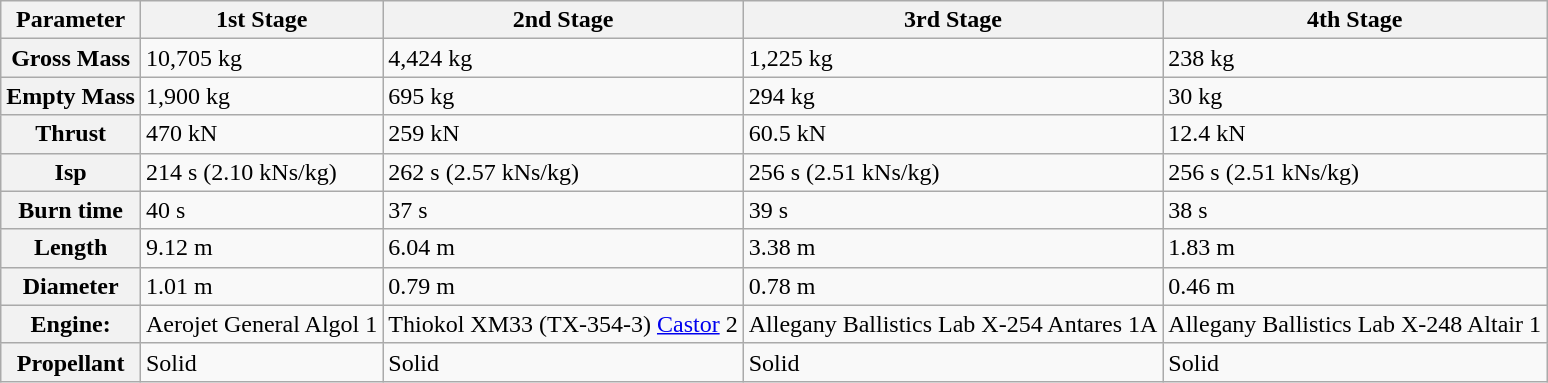<table class="wikitable plainrowheaders">
<tr>
<th scope="col">Parameter</th>
<th scope="col">1st Stage</th>
<th scope="col">2nd Stage</th>
<th scope="col">3rd Stage</th>
<th scope="col">4th Stage</th>
</tr>
<tr>
<th scope="row">Gross Mass</th>
<td>10,705 kg</td>
<td>4,424 kg</td>
<td>1,225 kg</td>
<td>238 kg</td>
</tr>
<tr>
<th scope="row">Empty Mass</th>
<td>1,900 kg</td>
<td>695 kg</td>
<td>294 kg</td>
<td>30 kg</td>
</tr>
<tr>
<th scope="row">Thrust</th>
<td>470 kN</td>
<td>259 kN</td>
<td>60.5 kN</td>
<td>12.4 kN</td>
</tr>
<tr>
<th scope="row">Isp</th>
<td>214 s (2.10 kNs/kg)</td>
<td>262 s (2.57 kNs/kg)</td>
<td>256 s (2.51 kNs/kg)</td>
<td>256 s (2.51 kNs/kg)</td>
</tr>
<tr>
<th scope="row">Burn time</th>
<td>40 s</td>
<td>37 s</td>
<td>39 s</td>
<td>38 s</td>
</tr>
<tr>
<th scope="row">Length</th>
<td>9.12 m</td>
<td>6.04 m</td>
<td>3.38 m</td>
<td>1.83 m</td>
</tr>
<tr>
<th scope="row">Diameter</th>
<td>1.01 m</td>
<td>0.79 m</td>
<td>0.78 m</td>
<td>0.46 m</td>
</tr>
<tr>
<th scope="row">Engine:</th>
<td>Aerojet General Algol 1</td>
<td>Thiokol XM33 (TX-354-3) <a href='#'>Castor</a> 2</td>
<td>Allegany Ballistics Lab X-254 Antares 1A</td>
<td>Allegany Ballistics Lab X-248 Altair 1</td>
</tr>
<tr>
<th scope="row">Propellant</th>
<td>Solid</td>
<td>Solid</td>
<td>Solid</td>
<td>Solid</td>
</tr>
</table>
